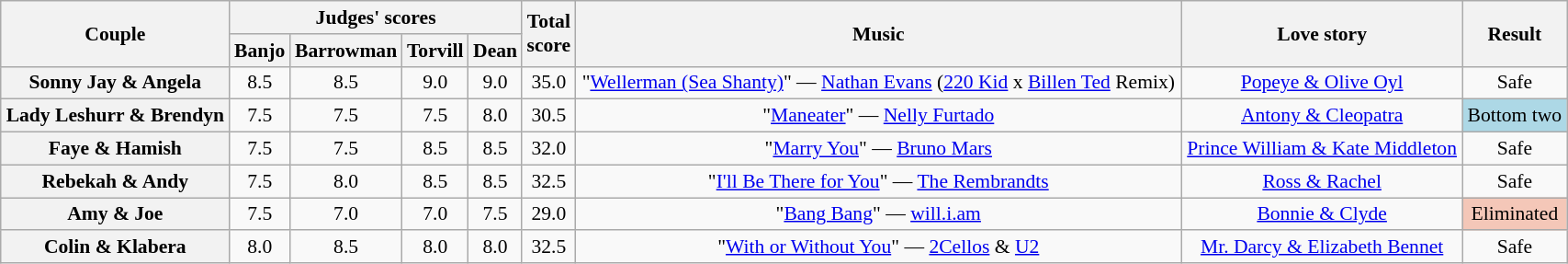<table class="wikitable sortable" style="text-align:center; font-size:90%; width:90%">
<tr>
<th scope="col" rowspan=2>Couple</th>
<th scope="col" colspan=4 class="unsortable">Judges' scores</th>
<th scope="col" rowspan=2>Total<br>score</th>
<th scope="col" rowspan=2 class="unsortable">Music</th>
<th scope="col" rowspan=2 class="unsortable">Love story</th>
<th scope="col" rowspan=2 class="unsortable">Result</th>
</tr>
<tr>
<th class="unsortable">Banjo</th>
<th class="unsortable">Barrowman</th>
<th class="unsortable">Torvill</th>
<th class="unsortable">Dean</th>
</tr>
<tr>
<th scope="row">Sonny Jay & Angela</th>
<td>8.5</td>
<td>8.5</td>
<td>9.0</td>
<td>9.0</td>
<td>35.0</td>
<td>"<a href='#'>Wellerman (Sea Shanty)</a>" — <a href='#'>Nathan Evans</a> (<a href='#'>220 Kid</a> x <a href='#'>Billen Ted</a> Remix)</td>
<td><a href='#'>Popeye & Olive Oyl</a></td>
<td>Safe</td>
</tr>
<tr>
<th scope="row">Lady Leshurr & Brendyn</th>
<td>7.5</td>
<td>7.5</td>
<td>7.5</td>
<td>8.0</td>
<td>30.5</td>
<td>"<a href='#'>Maneater</a>" — <a href='#'>Nelly Furtado</a></td>
<td><a href='#'>Antony & Cleopatra</a></td>
<td bgcolor="lightblue">Bottom two</td>
</tr>
<tr>
<th scope="row">Faye & Hamish</th>
<td>7.5</td>
<td>7.5</td>
<td>8.5</td>
<td>8.5</td>
<td>32.0</td>
<td>"<a href='#'>Marry You</a>" — <a href='#'>Bruno Mars</a></td>
<td><a href='#'>Prince William & Kate Middleton</a></td>
<td>Safe</td>
</tr>
<tr>
<th scope="row">Rebekah & Andy</th>
<td>7.5</td>
<td>8.0</td>
<td>8.5</td>
<td>8.5</td>
<td>32.5</td>
<td>"<a href='#'>I'll Be There for You</a>" — <a href='#'>The Rembrandts</a></td>
<td><a href='#'>Ross & Rachel</a></td>
<td>Safe</td>
</tr>
<tr>
<th scope="row">Amy & Joe</th>
<td>7.5</td>
<td>7.0</td>
<td>7.0</td>
<td>7.5</td>
<td>29.0</td>
<td>"<a href='#'>Bang Bang</a>" — <a href='#'>will.i.am</a></td>
<td><a href='#'>Bonnie & Clyde</a></td>
<td bgcolor="#f4c7b8">Eliminated</td>
</tr>
<tr>
<th scope="row">Colin & Klabera</th>
<td>8.0</td>
<td>8.5</td>
<td>8.0</td>
<td>8.0</td>
<td>32.5</td>
<td>"<a href='#'>With or Without You</a>" — <a href='#'>2Cellos</a> & <a href='#'>U2</a></td>
<td><a href='#'>Mr. Darcy & Elizabeth Bennet</a></td>
<td>Safe</td>
</tr>
</table>
